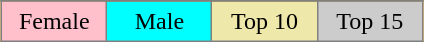<table border="2" cellpadding="4" style="background:orange; border:1px solid gray; border-collapse:collapse; margin:1em auto; text-align:center;">
<tr>
</tr>
<tr>
<td style="background:pink;" width="20%">Female</td>
<td style="background:cyan;" width="20%">Male</td>
<td style="background:palegoldenrod;" width="20%">Top 10</td>
<td style="background:#CCCCCC;" width="20%">Top 15</td>
</tr>
</table>
